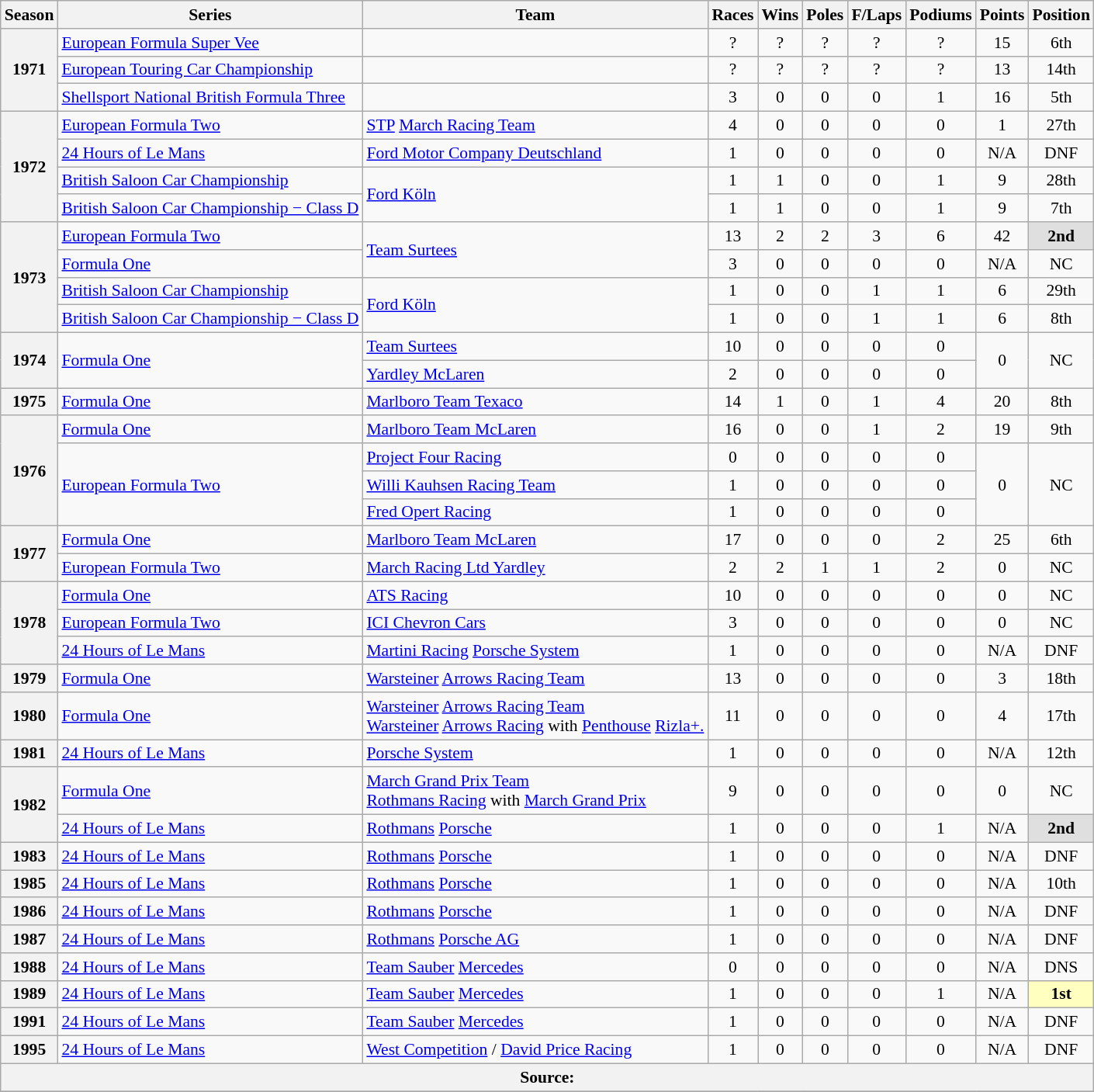<table class="wikitable" style="font-size: 90%; text-align:center">
<tr>
<th>Season</th>
<th>Series</th>
<th>Team</th>
<th>Races</th>
<th>Wins</th>
<th>Poles</th>
<th>F/Laps</th>
<th>Podiums</th>
<th>Points</th>
<th>Position</th>
</tr>
<tr>
<th rowspan=3>1971</th>
<td align=left><a href='#'>European Formula Super Vee</a></td>
<td align=left></td>
<td>?</td>
<td>?</td>
<td>?</td>
<td>?</td>
<td>?</td>
<td>15</td>
<td>6th</td>
</tr>
<tr>
<td align=left><a href='#'>European Touring Car Championship</a></td>
<td align=left></td>
<td>?</td>
<td>?</td>
<td>?</td>
<td>?</td>
<td>?</td>
<td>13</td>
<td>14th</td>
</tr>
<tr>
<td align=left><a href='#'>Shellsport National British Formula Three</a></td>
<td align=left></td>
<td>3</td>
<td>0</td>
<td>0</td>
<td>0</td>
<td>1</td>
<td>16</td>
<td>5th</td>
</tr>
<tr>
<th rowspan=4>1972</th>
<td align=left nowrap><a href='#'>European Formula Two</a></td>
<td align=left><a href='#'>STP</a> <a href='#'>March Racing Team</a></td>
<td>4</td>
<td>0</td>
<td>0</td>
<td>0</td>
<td>0</td>
<td>1</td>
<td>27th</td>
</tr>
<tr>
<td align=left><a href='#'>24 Hours of Le Mans</a></td>
<td align=left><a href='#'>Ford Motor Company Deutschland</a></td>
<td>1</td>
<td>0</td>
<td>0</td>
<td>0</td>
<td>0</td>
<td>N/A</td>
<td>DNF</td>
</tr>
<tr>
<td align=left><a href='#'>British Saloon Car Championship</a></td>
<td rowspan="2" style="text-align:left"><a href='#'>Ford Köln</a></td>
<td>1</td>
<td>1</td>
<td>0</td>
<td>0</td>
<td>1</td>
<td>9</td>
<td>28th</td>
</tr>
<tr>
<td align=left><a href='#'>British Saloon Car Championship − Class D</a></td>
<td>1</td>
<td>1</td>
<td>0</td>
<td>0</td>
<td>1</td>
<td>9</td>
<td>7th</td>
</tr>
<tr>
<th rowspan=4>1973</th>
<td align=left><a href='#'>European Formula Two</a></td>
<td rowspan="2" style="text-align:left"><a href='#'>Team Surtees</a></td>
<td>13</td>
<td>2</td>
<td>2</td>
<td>3</td>
<td>6</td>
<td>42</td>
<td style="background:#DFDFDF"><strong>2nd</strong></td>
</tr>
<tr>
<td align=left><a href='#'>Formula One</a></td>
<td>3</td>
<td>0</td>
<td>0</td>
<td>0</td>
<td>0</td>
<td>N/A</td>
<td>NC</td>
</tr>
<tr>
<td align=left><a href='#'>British Saloon Car Championship</a></td>
<td rowspan="2" style="text-align:left"><a href='#'>Ford Köln</a></td>
<td>1</td>
<td>0</td>
<td>0</td>
<td>1</td>
<td>1</td>
<td>6</td>
<td>29th</td>
</tr>
<tr>
<td align=left><a href='#'>British Saloon Car Championship − Class D</a></td>
<td>1</td>
<td>0</td>
<td>0</td>
<td>1</td>
<td>1</td>
<td>6</td>
<td>8th</td>
</tr>
<tr>
<th rowspan=2>1974</th>
<td rowspan="2" style="text-align:left"><a href='#'>Formula One</a></td>
<td align=left><a href='#'>Team Surtees</a></td>
<td>10</td>
<td>0</td>
<td>0</td>
<td>0</td>
<td>0</td>
<td rowspan=2>0</td>
<td rowspan=2>NC</td>
</tr>
<tr>
<td align=left><a href='#'>Yardley McLaren</a></td>
<td>2</td>
<td>0</td>
<td>0</td>
<td>0</td>
<td>0</td>
</tr>
<tr>
<th>1975</th>
<td align=left><a href='#'>Formula One</a></td>
<td align=left><a href='#'>Marlboro Team Texaco</a></td>
<td>14</td>
<td>1</td>
<td>0</td>
<td>1</td>
<td>4</td>
<td>20</td>
<td>8th</td>
</tr>
<tr>
<th rowspan=4>1976</th>
<td align=left><a href='#'>Formula One</a></td>
<td align=left><a href='#'>Marlboro Team McLaren</a></td>
<td>16</td>
<td>0</td>
<td>0</td>
<td>1</td>
<td>2</td>
<td>19</td>
<td>9th</td>
</tr>
<tr>
<td rowspan="3" style="text-align:left"><a href='#'>European Formula Two</a></td>
<td align=left><a href='#'>Project Four Racing</a></td>
<td>0</td>
<td>0</td>
<td>0</td>
<td>0</td>
<td>0</td>
<td rowspan=3>0</td>
<td rowspan=3>NC</td>
</tr>
<tr>
<td align=left><a href='#'>Willi Kauhsen Racing Team</a></td>
<td>1</td>
<td>0</td>
<td>0</td>
<td>0</td>
<td>0</td>
</tr>
<tr>
<td align=left><a href='#'>Fred Opert Racing</a></td>
<td>1</td>
<td>0</td>
<td>0</td>
<td>0</td>
<td>0</td>
</tr>
<tr>
<th rowspan=2>1977</th>
<td align=left><a href='#'>Formula One</a></td>
<td align=left><a href='#'>Marlboro Team McLaren</a></td>
<td>17</td>
<td>0</td>
<td>0</td>
<td>0</td>
<td>2</td>
<td>25</td>
<td>6th</td>
</tr>
<tr>
<td align=left><a href='#'>European Formula Two</a></td>
<td align=left><a href='#'>March Racing Ltd Yardley</a></td>
<td>2</td>
<td>2</td>
<td>1</td>
<td>1</td>
<td>2</td>
<td>0</td>
<td>NC</td>
</tr>
<tr>
<th rowspan=3>1978</th>
<td align=left><a href='#'>Formula One</a></td>
<td align=left><a href='#'>ATS Racing</a></td>
<td>10</td>
<td>0</td>
<td>0</td>
<td>0</td>
<td>0</td>
<td>0</td>
<td>NC</td>
</tr>
<tr>
<td align=left><a href='#'>European Formula Two</a></td>
<td align=left><a href='#'>ICI Chevron Cars</a></td>
<td>3</td>
<td>0</td>
<td>0</td>
<td>0</td>
<td>0</td>
<td>0</td>
<td>NC</td>
</tr>
<tr>
<td align=left><a href='#'>24 Hours of Le Mans</a></td>
<td align=left><a href='#'>Martini Racing</a> <a href='#'>Porsche System</a></td>
<td>1</td>
<td>0</td>
<td>0</td>
<td>0</td>
<td>0</td>
<td>N/A</td>
<td>DNF</td>
</tr>
<tr>
<th>1979</th>
<td align=left><a href='#'>Formula One</a></td>
<td align=left><a href='#'>Warsteiner</a> <a href='#'>Arrows Racing Team</a></td>
<td>13</td>
<td>0</td>
<td>0</td>
<td>0</td>
<td>0</td>
<td>3</td>
<td>18th</td>
</tr>
<tr>
<th>1980</th>
<td align=left><a href='#'>Formula One</a></td>
<td align=left><a href='#'>Warsteiner</a> <a href='#'>Arrows Racing Team</a><br><a href='#'>Warsteiner</a> <a href='#'>Arrows Racing</a> with <a href='#'>Penthouse</a> <a href='#'>Rizla+.</a></td>
<td>11</td>
<td>0</td>
<td>0</td>
<td>0</td>
<td>0</td>
<td>4</td>
<td>17th</td>
</tr>
<tr>
<th>1981</th>
<td align=left><a href='#'>24 Hours of Le Mans</a></td>
<td align=left><a href='#'>Porsche System</a></td>
<td>1</td>
<td>0</td>
<td>0</td>
<td>0</td>
<td>0</td>
<td>N/A</td>
<td>12th</td>
</tr>
<tr>
<th rowspan=2>1982</th>
<td align=left><a href='#'>Formula One</a></td>
<td align=left><a href='#'>March Grand Prix Team</a><br><a href='#'>Rothmans Racing</a> with <a href='#'>March Grand Prix</a></td>
<td>9</td>
<td>0</td>
<td>0</td>
<td>0</td>
<td>0</td>
<td>0</td>
<td>NC</td>
</tr>
<tr>
<td align=left><a href='#'>24 Hours of Le Mans</a></td>
<td align=left><a href='#'>Rothmans</a> <a href='#'>Porsche</a></td>
<td>1</td>
<td>0</td>
<td>0</td>
<td>0</td>
<td>1</td>
<td>N/A</td>
<td style="background:#DFDFDF"><strong>2nd</strong></td>
</tr>
<tr>
<th>1983</th>
<td align=left><a href='#'>24 Hours of Le Mans</a></td>
<td align=left><a href='#'>Rothmans</a> <a href='#'>Porsche</a></td>
<td>1</td>
<td>0</td>
<td>0</td>
<td>0</td>
<td>0</td>
<td>N/A</td>
<td>DNF</td>
</tr>
<tr>
<th>1985</th>
<td align=left><a href='#'>24 Hours of Le Mans</a></td>
<td align=left><a href='#'>Rothmans</a> <a href='#'>Porsche</a></td>
<td>1</td>
<td>0</td>
<td>0</td>
<td>0</td>
<td>0</td>
<td>N/A</td>
<td>10th</td>
</tr>
<tr>
<th>1986</th>
<td align=left><a href='#'>24 Hours of Le Mans</a></td>
<td align=left><a href='#'>Rothmans</a> <a href='#'>Porsche</a></td>
<td>1</td>
<td>0</td>
<td>0</td>
<td>0</td>
<td>0</td>
<td>N/A</td>
<td>DNF</td>
</tr>
<tr>
<th>1987</th>
<td align=left><a href='#'>24 Hours of Le Mans</a></td>
<td align=left><a href='#'>Rothmans</a> <a href='#'>Porsche AG</a></td>
<td>1</td>
<td>0</td>
<td>0</td>
<td>0</td>
<td>0</td>
<td>N/A</td>
<td>DNF</td>
</tr>
<tr>
<th>1988</th>
<td align=left><a href='#'>24 Hours of Le Mans</a></td>
<td align=left><a href='#'>Team Sauber</a> <a href='#'>Mercedes</a></td>
<td>0</td>
<td>0</td>
<td>0</td>
<td>0</td>
<td>0</td>
<td>N/A</td>
<td>DNS</td>
</tr>
<tr>
<th>1989</th>
<td align=left><a href='#'>24 Hours of Le Mans</a></td>
<td align=left><a href='#'>Team Sauber</a> <a href='#'>Mercedes</a></td>
<td>1</td>
<td>0</td>
<td>0</td>
<td>0</td>
<td>1</td>
<td>N/A</td>
<td style="background:#FFFFBF"><strong>1st</strong></td>
</tr>
<tr>
<th>1991</th>
<td align=left><a href='#'>24 Hours of Le Mans</a></td>
<td align=left><a href='#'>Team Sauber</a> <a href='#'>Mercedes</a></td>
<td>1</td>
<td>0</td>
<td>0</td>
<td>0</td>
<td>0</td>
<td>N/A</td>
<td>DNF</td>
</tr>
<tr>
<th>1995</th>
<td align=left><a href='#'>24 Hours of Le Mans</a></td>
<td align=left nowrap><a href='#'>West Competition</a> / <a href='#'>David Price Racing</a></td>
<td>1</td>
<td>0</td>
<td>0</td>
<td>0</td>
<td>0</td>
<td>N/A</td>
<td>DNF</td>
</tr>
<tr>
<th colspan="10">Source:</th>
</tr>
<tr>
</tr>
</table>
